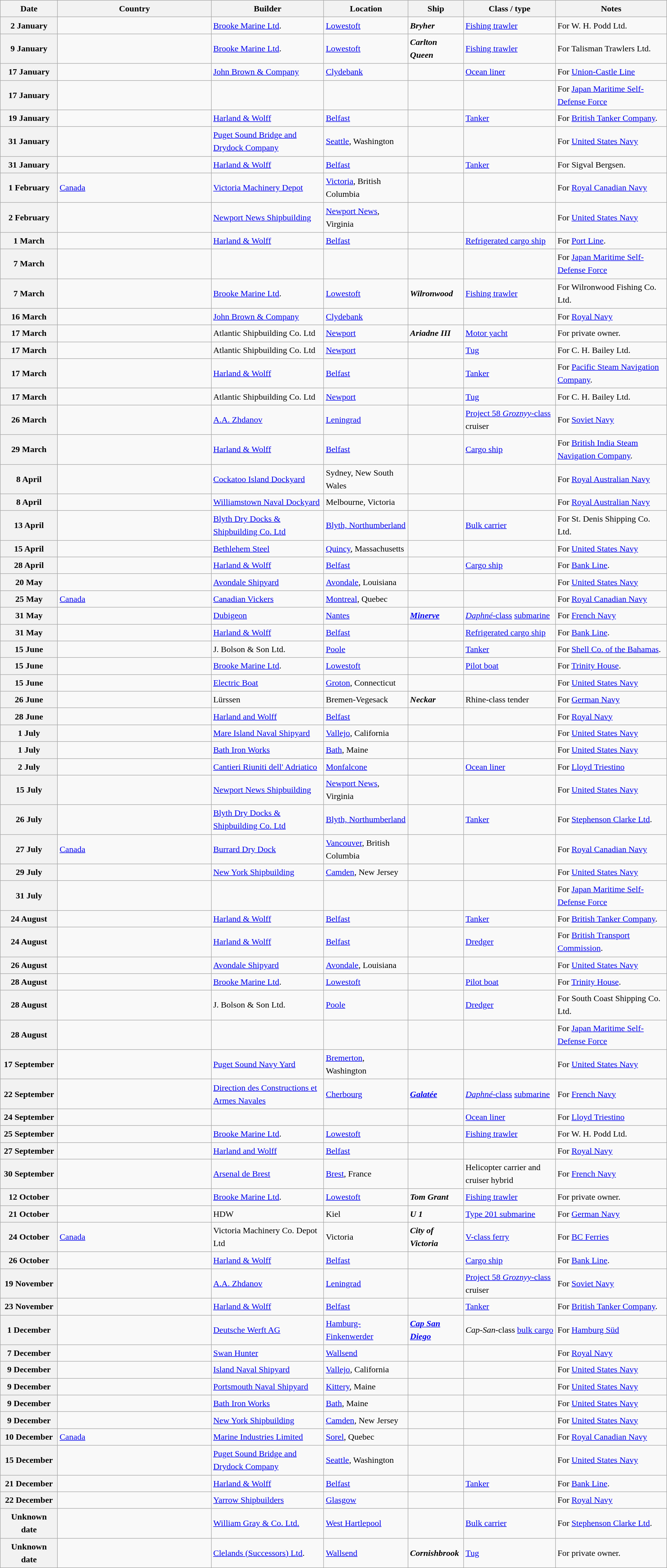<table class="wikitable sortable" style="font-size:1.00em; line-height:1.5em;">
<tr>
<th width="100">Date</th>
<th width="280px">Country</th>
<th>Builder</th>
<th>Location</th>
<th>Ship</th>
<th>Class / type</th>
<th>Notes</th>
</tr>
<tr ---->
<th>2 January</th>
<td></td>
<td><a href='#'>Brooke Marine Ltd</a>.</td>
<td><a href='#'>Lowestoft</a></td>
<td><strong><em>Bryher</em></strong></td>
<td><a href='#'>Fishing trawler</a></td>
<td>For W. H. Podd Ltd.</td>
</tr>
<tr ---->
<th>9 January</th>
<td></td>
<td><a href='#'>Brooke Marine Ltd</a>.</td>
<td><a href='#'>Lowestoft</a></td>
<td><strong><em>Carlton Queen</em></strong></td>
<td><a href='#'>Fishing trawler</a></td>
<td>For Talisman Trawlers Ltd.</td>
</tr>
<tr>
<th>17 January</th>
<td></td>
<td><a href='#'>John Brown & Company</a></td>
<td><a href='#'>Clydebank</a></td>
<td><strong></strong></td>
<td><a href='#'>Ocean liner</a></td>
<td>For <a href='#'>Union-Castle Line</a></td>
</tr>
<tr>
<th>17 January</th>
<td></td>
<td></td>
<td></td>
<td><strong></strong></td>
<td></td>
<td>For <a href='#'>Japan Maritime Self-Defense Force</a></td>
</tr>
<tr ---->
<th>19 January</th>
<td></td>
<td><a href='#'>Harland & Wolff</a></td>
<td><a href='#'>Belfast</a></td>
<td><strong></strong></td>
<td><a href='#'>Tanker</a></td>
<td>For <a href='#'>British Tanker Company</a>.</td>
</tr>
<tr>
<th>31 January</th>
<td></td>
<td><a href='#'>Puget Sound Bridge and Drydock Company</a></td>
<td><a href='#'>Seattle</a>, Washington</td>
<td><strong></strong></td>
<td></td>
<td>For <a href='#'>United States Navy</a></td>
</tr>
<tr ---->
<th>31 January</th>
<td></td>
<td><a href='#'>Harland & Wolff</a></td>
<td><a href='#'>Belfast</a></td>
<td><strong></strong></td>
<td><a href='#'>Tanker</a></td>
<td>For Sigval Bergsen.</td>
</tr>
<tr>
<th>1 February</th>
<td> <a href='#'>Canada</a></td>
<td><a href='#'>Victoria Machinery Depot</a></td>
<td><a href='#'>Victoria</a>, British Columbia</td>
<td><strong></strong></td>
<td></td>
<td>For <a href='#'>Royal Canadian Navy</a></td>
</tr>
<tr>
<th>2 February</th>
<td></td>
<td><a href='#'>Newport News Shipbuilding</a></td>
<td><a href='#'>Newport News</a>, Virginia</td>
<td><strong></strong></td>
<td></td>
<td>For <a href='#'>United States Navy</a></td>
</tr>
<tr ---->
<th>1 March</th>
<td></td>
<td><a href='#'>Harland & Wolff</a></td>
<td><a href='#'>Belfast</a></td>
<td><strong></strong></td>
<td><a href='#'>Refrigerated cargo ship</a></td>
<td>For <a href='#'>Port Line</a>.</td>
</tr>
<tr>
<th>7 March</th>
<td></td>
<td></td>
<td></td>
<td><strong></strong></td>
<td></td>
<td>For <a href='#'>Japan Maritime Self-Defense Force</a></td>
</tr>
<tr ---->
<th>7 March</th>
<td></td>
<td><a href='#'>Brooke Marine Ltd</a>.</td>
<td><a href='#'>Lowestoft</a></td>
<td><strong><em>Wilronwood</em></strong></td>
<td><a href='#'>Fishing trawler</a></td>
<td>For Wilronwood Fishing Co. Ltd.</td>
</tr>
<tr>
<th>16 March</th>
<td></td>
<td><a href='#'>John Brown & Company</a></td>
<td><a href='#'>Clydebank</a></td>
<td><strong></strong></td>
<td></td>
<td>For <a href='#'>Royal Navy</a></td>
</tr>
<tr ---->
<th>17 March</th>
<td></td>
<td>Atlantic Shipbuilding Co. Ltd</td>
<td><a href='#'>Newport</a></td>
<td><strong><em>Ariadne III</em></strong></td>
<td><a href='#'>Motor yacht</a></td>
<td>For private owner.</td>
</tr>
<tr ---->
<th>17 March</th>
<td></td>
<td>Atlantic Shipbuilding Co. Ltd</td>
<td><a href='#'>Newport</a></td>
<td><strong></strong></td>
<td><a href='#'>Tug</a></td>
<td>For C. H. Bailey Ltd.</td>
</tr>
<tr ---->
<th>17 March</th>
<td></td>
<td><a href='#'>Harland & Wolff</a></td>
<td><a href='#'>Belfast</a></td>
<td><strong></strong></td>
<td><a href='#'>Tanker</a></td>
<td>For <a href='#'>Pacific Steam Navigation Company</a>.</td>
</tr>
<tr ---->
<th>17 March</th>
<td></td>
<td>Atlantic Shipbuilding Co. Ltd</td>
<td><a href='#'>Newport</a></td>
<td><strong></strong></td>
<td><a href='#'>Tug</a></td>
<td>For C. H. Bailey Ltd.</td>
</tr>
<tr>
<th>26 March</th>
<td></td>
<td><a href='#'>A.A. Zhdanov</a></td>
<td><a href='#'>Leningrad</a></td>
<td><strong></strong></td>
<td><a href='#'>Project 58 <em>Groznyy</em>-class</a> cruiser</td>
<td>For <a href='#'>Soviet Navy</a></td>
</tr>
<tr ---->
<th>29 March</th>
<td></td>
<td><a href='#'>Harland & Wolff</a></td>
<td><a href='#'>Belfast</a></td>
<td><strong></strong></td>
<td><a href='#'>Cargo ship</a></td>
<td>For <a href='#'>British India Steam Navigation Company</a>.</td>
</tr>
<tr>
<th>8 April</th>
<td></td>
<td><a href='#'>Cockatoo Island Dockyard</a></td>
<td>Sydney, New South Wales</td>
<td><strong></strong></td>
<td></td>
<td>For <a href='#'>Royal Australian Navy</a></td>
</tr>
<tr>
<th>8 April</th>
<td></td>
<td><a href='#'>Williamstown Naval Dockyard</a></td>
<td>Melbourne, Victoria</td>
<td><strong></strong></td>
<td></td>
<td>For <a href='#'>Royal Australian Navy</a></td>
</tr>
<tr ---->
<th>13 April</th>
<td></td>
<td><a href='#'>Blyth Dry Docks & Shipbuilding Co. Ltd</a></td>
<td><a href='#'>Blyth, Northumberland</a></td>
<td><strong></strong></td>
<td><a href='#'>Bulk carrier</a></td>
<td>For St. Denis Shipping Co. Ltd.</td>
</tr>
<tr>
<th>15 April</th>
<td></td>
<td><a href='#'>Bethlehem Steel</a></td>
<td><a href='#'>Quincy</a>, Massachusetts</td>
<td><strong></strong></td>
<td></td>
<td>For <a href='#'>United States Navy</a></td>
</tr>
<tr ---->
<th>28 April</th>
<td></td>
<td><a href='#'>Harland & Wolff</a></td>
<td><a href='#'>Belfast</a></td>
<td><strong></strong></td>
<td><a href='#'>Cargo ship</a></td>
<td>For <a href='#'>Bank Line</a>.</td>
</tr>
<tr>
<th>20 May</th>
<td></td>
<td><a href='#'>Avondale Shipyard</a></td>
<td><a href='#'>Avondale</a>, Louisiana</td>
<td><strong></strong></td>
<td></td>
<td>For <a href='#'>United States Navy</a></td>
</tr>
<tr>
<th>25 May</th>
<td> <a href='#'>Canada</a></td>
<td><a href='#'>Canadian Vickers</a></td>
<td><a href='#'>Montreal</a>, Quebec</td>
<td><strong></strong></td>
<td></td>
<td>For <a href='#'>Royal Canadian Navy</a></td>
</tr>
<tr>
<th>31 May</th>
<td></td>
<td><a href='#'>Dubigeon</a></td>
<td><a href='#'>Nantes</a></td>
<td><strong><em><a href='#'>Minerve</a></em></strong></td>
<td><a href='#'><em>Daphné</em>-class</a> <a href='#'>submarine</a></td>
<td>For <a href='#'>French Navy</a></td>
</tr>
<tr ---->
<th>31 May</th>
<td></td>
<td><a href='#'>Harland & Wolff</a></td>
<td><a href='#'>Belfast</a></td>
<td><strong></strong></td>
<td><a href='#'>Refrigerated cargo ship</a></td>
<td>For <a href='#'>Bank Line</a>.</td>
</tr>
<tr ---->
<th>15 June</th>
<td></td>
<td>J. Bolson & Son Ltd.</td>
<td><a href='#'>Poole</a></td>
<td><strong></strong></td>
<td><a href='#'>Tanker</a></td>
<td>For <a href='#'>Shell Co. of the Bahamas</a>.</td>
</tr>
<tr ---->
<th>15 June</th>
<td></td>
<td><a href='#'>Brooke Marine Ltd</a>.</td>
<td><a href='#'>Lowestoft</a></td>
<td><strong></strong></td>
<td><a href='#'>Pilot boat</a></td>
<td>For <a href='#'>Trinity House</a>.</td>
</tr>
<tr>
<th>15 June</th>
<td></td>
<td><a href='#'>Electric Boat</a></td>
<td><a href='#'>Groton</a>, Connecticut</td>
<td><strong></strong></td>
<td></td>
<td>For <a href='#'>United States Navy</a></td>
</tr>
<tr>
<th>26 June</th>
<td></td>
<td>Lürssen</td>
<td>Bremen-Vegesack</td>
<td><strong><em>Neckar</em></strong></td>
<td>Rhine-class tender</td>
<td>For <a href='#'>German Navy</a></td>
</tr>
<tr>
<th>28 June</th>
<td></td>
<td><a href='#'>Harland and Wolff</a></td>
<td><a href='#'>Belfast</a></td>
<td><strong></strong></td>
<td></td>
<td>For <a href='#'>Royal Navy</a></td>
</tr>
<tr>
<th>1 July</th>
<td></td>
<td><a href='#'>Mare Island Naval Shipyard</a></td>
<td><a href='#'>Vallejo</a>, California</td>
<td><strong></strong></td>
<td></td>
<td>For <a href='#'>United States Navy</a></td>
</tr>
<tr>
<th>1 July</th>
<td></td>
<td><a href='#'>Bath Iron Works</a></td>
<td><a href='#'>Bath</a>, Maine</td>
<td><strong></strong></td>
<td></td>
<td>For <a href='#'>United States Navy</a></td>
</tr>
<tr>
<th>2 July</th>
<td></td>
<td><a href='#'>Cantieri Riuniti dell' Adriatico</a></td>
<td><a href='#'>Monfalcone</a></td>
<td><strong></strong></td>
<td><a href='#'>Ocean liner</a></td>
<td>For <a href='#'>Lloyd Triestino</a></td>
</tr>
<tr>
<th>15 July</th>
<td></td>
<td><a href='#'>Newport News Shipbuilding</a></td>
<td><a href='#'>Newport News</a>, Virginia</td>
<td><strong></strong></td>
<td></td>
<td>For <a href='#'>United States Navy</a></td>
</tr>
<tr ---->
<th>26 July</th>
<td></td>
<td><a href='#'>Blyth Dry Docks & Shipbuilding Co. Ltd</a></td>
<td><a href='#'>Blyth, Northumberland</a></td>
<td><strong></strong></td>
<td><a href='#'>Tanker</a></td>
<td>For <a href='#'>Stephenson Clarke Ltd</a>.</td>
</tr>
<tr>
<th>27 July</th>
<td> <a href='#'>Canada</a></td>
<td><a href='#'>Burrard Dry Dock</a></td>
<td><a href='#'>Vancouver</a>, British Columbia</td>
<td><strong></strong></td>
<td></td>
<td>For <a href='#'>Royal Canadian Navy</a></td>
</tr>
<tr>
<th>29 July</th>
<td></td>
<td><a href='#'>New York Shipbuilding</a></td>
<td><a href='#'>Camden</a>, New Jersey</td>
<td><strong></strong></td>
<td></td>
<td>For <a href='#'>United States Navy</a></td>
</tr>
<tr>
<th>31 July</th>
<td></td>
<td></td>
<td></td>
<td><strong></strong></td>
<td></td>
<td>For <a href='#'>Japan Maritime Self-Defense Force</a></td>
</tr>
<tr ---->
<th>24 August</th>
<td></td>
<td><a href='#'>Harland & Wolff</a></td>
<td><a href='#'>Belfast</a></td>
<td><strong></strong></td>
<td><a href='#'>Tanker</a></td>
<td>For <a href='#'>British Tanker Company</a>.</td>
</tr>
<tr ---->
<th>24 August</th>
<td></td>
<td><a href='#'>Harland & Wolff</a></td>
<td><a href='#'>Belfast</a></td>
<td><strong></strong></td>
<td><a href='#'>Dredger</a></td>
<td>For <a href='#'>British Transport Commission</a>.</td>
</tr>
<tr>
<th>26 August</th>
<td></td>
<td><a href='#'>Avondale Shipyard</a></td>
<td><a href='#'>Avondale</a>, Louisiana</td>
<td><strong></strong></td>
<td></td>
<td>For <a href='#'>United States Navy</a></td>
</tr>
<tr ---->
<th>28 August</th>
<td></td>
<td><a href='#'>Brooke Marine Ltd</a>.</td>
<td><a href='#'>Lowestoft</a></td>
<td><strong></strong></td>
<td><a href='#'>Pilot boat</a></td>
<td>For <a href='#'>Trinity House</a>.</td>
</tr>
<tr ---->
<th>28 August</th>
<td></td>
<td>J. Bolson & Son Ltd.</td>
<td><a href='#'>Poole</a></td>
<td><strong></strong></td>
<td><a href='#'>Dredger</a></td>
<td>For South Coast Shipping Co. Ltd.</td>
</tr>
<tr>
<th>28 August</th>
<td></td>
<td></td>
<td></td>
<td><strong></strong></td>
<td></td>
<td>For <a href='#'>Japan Maritime Self-Defense Force</a></td>
</tr>
<tr>
<th>17 September</th>
<td></td>
<td><a href='#'>Puget Sound Navy Yard</a></td>
<td><a href='#'>Bremerton</a>, Washington</td>
<td><strong></strong></td>
<td></td>
<td>For <a href='#'>United States Navy</a></td>
</tr>
<tr>
<th>22 September</th>
<td></td>
<td><a href='#'>Direction des Constructions et Armes Navales</a></td>
<td><a href='#'>Cherbourg</a></td>
<td><strong><em><a href='#'>Galatée</a></em></strong></td>
<td><a href='#'><em>Daphné</em>-class</a> <a href='#'>submarine</a></td>
<td>For <a href='#'>French Navy</a></td>
</tr>
<tr>
<th>24 September</th>
<td></td>
<td></td>
<td></td>
<td><strong></strong></td>
<td><a href='#'>Ocean liner</a></td>
<td>For <a href='#'>Lloyd Triestino</a></td>
</tr>
<tr ---->
<th>25 September</th>
<td></td>
<td><a href='#'>Brooke Marine Ltd</a>.</td>
<td><a href='#'>Lowestoft</a></td>
<td><strong></strong></td>
<td><a href='#'>Fishing trawler</a></td>
<td>For W. H. Podd Ltd.</td>
</tr>
<tr>
<th>27 September</th>
<td></td>
<td><a href='#'>Harland and Wolff</a></td>
<td><a href='#'>Belfast</a></td>
<td><strong></strong></td>
<td></td>
<td>For <a href='#'>Royal Navy</a></td>
</tr>
<tr>
<th>30 September</th>
<td></td>
<td><a href='#'>Arsenal de Brest</a></td>
<td><a href='#'>Brest</a>, France</td>
<td><strong></strong></td>
<td>Helicopter carrier and cruiser hybrid</td>
<td>For <a href='#'>French Navy</a></td>
</tr>
<tr ---->
<th>12 October</th>
<td></td>
<td><a href='#'>Brooke Marine Ltd</a>.</td>
<td><a href='#'>Lowestoft</a></td>
<td><strong><em>Tom Grant</em></strong></td>
<td><a href='#'>Fishing trawler</a></td>
<td>For private owner.</td>
</tr>
<tr>
<th>21 October</th>
<td></td>
<td>HDW</td>
<td>Kiel</td>
<td><strong><em>U 1</em></strong></td>
<td><a href='#'>Type 201 submarine</a></td>
<td>For <a href='#'>German Navy</a></td>
</tr>
<tr>
<th>24 October</th>
<td> <a href='#'>Canada</a></td>
<td>Victoria Machinery Co. Depot Ltd</td>
<td>Victoria</td>
<td><strong><em>City of Victoria</em></strong></td>
<td><a href='#'>V-class ferry</a></td>
<td>For <a href='#'>BC Ferries</a></td>
</tr>
<tr ---->
<th>26 October</th>
<td></td>
<td><a href='#'>Harland & Wolff</a></td>
<td><a href='#'>Belfast</a></td>
<td><strong></strong></td>
<td><a href='#'>Cargo ship</a></td>
<td>For <a href='#'>Bank Line</a>.</td>
</tr>
<tr>
<th>19 November</th>
<td></td>
<td><a href='#'>A.A. Zhdanov</a></td>
<td><a href='#'>Leningrad</a></td>
<td><strong></strong></td>
<td><a href='#'>Project 58 <em>Groznyy</em>-class</a> cruiser</td>
<td>For <a href='#'>Soviet Navy</a></td>
</tr>
<tr ---->
<th>23 November</th>
<td></td>
<td><a href='#'>Harland & Wolff</a></td>
<td><a href='#'>Belfast</a></td>
<td><strong></strong></td>
<td><a href='#'>Tanker</a></td>
<td>For <a href='#'>British Tanker Company</a>.</td>
</tr>
<tr>
<th>1 December</th>
<td></td>
<td><a href='#'>Deutsche Werft AG</a></td>
<td><a href='#'>Hamburg-Finkenwerder</a></td>
<td><strong><em><a href='#'>Cap San Diego</a></em></strong></td>
<td><em>Cap-San</em>-class <a href='#'>bulk cargo</a></td>
<td>For <a href='#'>Hamburg Süd</a></td>
</tr>
<tr>
<th>7 December</th>
<td></td>
<td><a href='#'>Swan Hunter</a></td>
<td><a href='#'>Wallsend</a></td>
<td><strong></strong></td>
<td></td>
<td>For <a href='#'>Royal Navy</a></td>
</tr>
<tr>
<th>9 December</th>
<td></td>
<td><a href='#'>Island Naval Shipyard</a></td>
<td><a href='#'>Vallejo</a>, California</td>
<td><strong></strong></td>
<td></td>
<td>For <a href='#'>United States Navy</a></td>
</tr>
<tr>
<th>9 December</th>
<td></td>
<td><a href='#'>Portsmouth Naval Shipyard</a></td>
<td><a href='#'>Kittery</a>, Maine</td>
<td><strong></strong></td>
<td></td>
<td>For <a href='#'>United States Navy</a></td>
</tr>
<tr>
<th>9 December</th>
<td></td>
<td><a href='#'>Bath Iron Works</a></td>
<td><a href='#'>Bath</a>, Maine</td>
<td><strong></strong></td>
<td></td>
<td>For <a href='#'>United States Navy</a></td>
</tr>
<tr>
<th>9 December</th>
<td></td>
<td><a href='#'>New York Shipbuilding</a></td>
<td><a href='#'>Camden</a>, New Jersey</td>
<td><strong></strong></td>
<td></td>
<td>For <a href='#'>United States Navy</a></td>
</tr>
<tr>
<th>10 December</th>
<td> <a href='#'>Canada</a></td>
<td><a href='#'>Marine Industries Limited</a></td>
<td><a href='#'>Sorel</a>, Quebec</td>
<td><strong></strong></td>
<td></td>
<td>For <a href='#'>Royal Canadian Navy</a></td>
</tr>
<tr>
<th>15 December</th>
<td></td>
<td><a href='#'>Puget Sound Bridge and Drydock Company</a></td>
<td><a href='#'>Seattle</a>, Washington</td>
<td><strong></strong></td>
<td></td>
<td>For <a href='#'>United States Navy</a></td>
</tr>
<tr ---->
<th>21 December</th>
<td></td>
<td><a href='#'>Harland & Wolff</a></td>
<td><a href='#'>Belfast</a></td>
<td><strong></strong></td>
<td><a href='#'>Tanker</a></td>
<td>For <a href='#'>Bank Line</a>.</td>
</tr>
<tr>
<th>22 December</th>
<td></td>
<td><a href='#'>Yarrow Shipbuilders</a></td>
<td><a href='#'>Glasgow</a></td>
<td><strong></strong></td>
<td></td>
<td>For <a href='#'>Royal Navy</a></td>
</tr>
<tr>
<th>Unknown date</th>
<td></td>
<td><a href='#'>William Gray & Co. Ltd.</a></td>
<td><a href='#'>West Hartlepool</a></td>
<td><strong></strong></td>
<td><a href='#'>Bulk carrier</a></td>
<td>For <a href='#'>Stephenson Clarke Ltd</a>.</td>
</tr>
<tr ---->
<th>Unknown date</th>
<td></td>
<td><a href='#'>Clelands (Successors) Ltd</a>.</td>
<td><a href='#'>Wallsend</a></td>
<td><strong><em>Cornishbrook</em></strong></td>
<td><a href='#'>Tug</a></td>
<td>For private owner.</td>
</tr>
</table>
